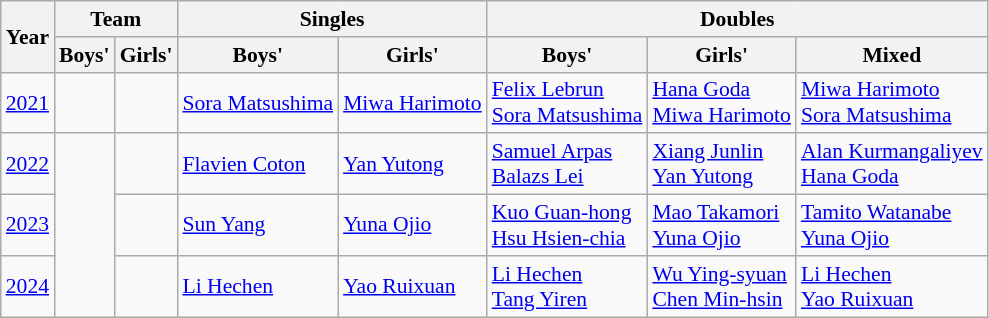<table class="wikitable" style="font-size:90%;">
<tr>
<th rowspan="2">Year</th>
<th colspan="2">Team</th>
<th colspan="2">Singles</th>
<th colspan="3">Doubles</th>
</tr>
<tr>
<th>Boys'</th>
<th>Girls'</th>
<th>Boys'</th>
<th>Girls'</th>
<th>Boys'</th>
<th>Girls'</th>
<th>Mixed</th>
</tr>
<tr>
<td><a href='#'>2021</a></td>
<td></td>
<td></td>
<td> <a href='#'>Sora Matsushima</a></td>
<td> <a href='#'>Miwa Harimoto</a></td>
<td> <a href='#'>Felix Lebrun</a><br> <a href='#'>Sora Matsushima</a></td>
<td> <a href='#'>Hana Goda</a><br> <a href='#'>Miwa Harimoto</a></td>
<td> <a href='#'>Miwa Harimoto</a><br> <a href='#'>Sora Matsushima</a></td>
</tr>
<tr>
<td><a href='#'>2022</a></td>
<td rowspan="3"></td>
<td></td>
<td> <a href='#'>Flavien Coton</a></td>
<td> <a href='#'>Yan Yutong</a></td>
<td> <a href='#'>Samuel Arpas</a><br> <a href='#'>Balazs Lei</a></td>
<td> <a href='#'>Xiang Junlin</a><br> <a href='#'>Yan Yutong</a></td>
<td> <a href='#'>Alan Kurmangaliyev</a><br> <a href='#'>Hana Goda</a></td>
</tr>
<tr>
<td><a href='#'>2023</a></td>
<td></td>
<td> <a href='#'>Sun Yang</a></td>
<td> <a href='#'>Yuna Ojio</a></td>
<td> <a href='#'>Kuo Guan-hong</a><br> <a href='#'>Hsu Hsien-chia</a></td>
<td> <a href='#'>Mao Takamori</a><br> <a href='#'>Yuna Ojio</a></td>
<td> <a href='#'>Tamito Watanabe</a><br> <a href='#'>Yuna Ojio</a></td>
</tr>
<tr>
<td><a href='#'>2024</a></td>
<td></td>
<td> <a href='#'>Li Hechen</a></td>
<td> <a href='#'>Yao Ruixuan</a></td>
<td> <a href='#'>Li Hechen</a><br> <a href='#'>Tang Yiren</a></td>
<td> <a href='#'>Wu Ying-syuan</a><br> <a href='#'>Chen Min-hsin</a></td>
<td> <a href='#'>Li Hechen</a><br> <a href='#'>Yao Ruixuan</a></td>
</tr>
</table>
